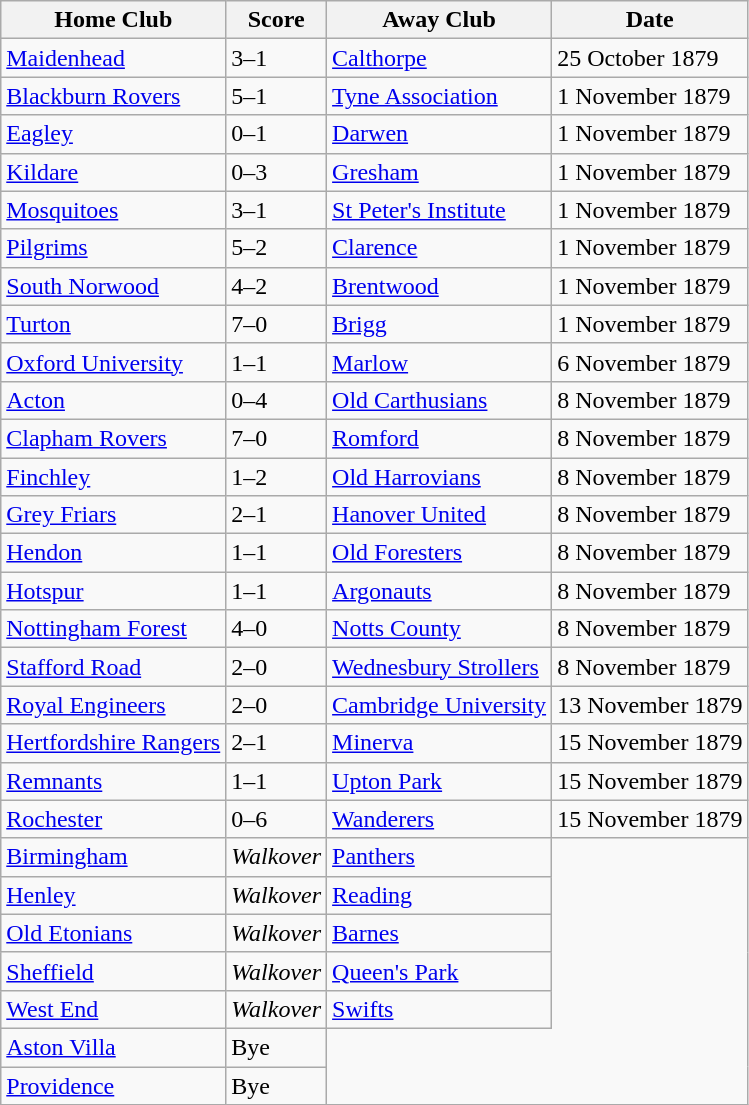<table class="wikitable">
<tr>
<th>Home Club</th>
<th>Score</th>
<th>Away Club</th>
<th>Date</th>
</tr>
<tr>
<td><a href='#'>Maidenhead</a></td>
<td>3–1</td>
<td><a href='#'>Calthorpe</a></td>
<td>25 October 1879</td>
</tr>
<tr>
<td><a href='#'>Blackburn Rovers</a></td>
<td>5–1</td>
<td><a href='#'>Tyne Association</a></td>
<td>1 November 1879</td>
</tr>
<tr>
<td><a href='#'>Eagley</a></td>
<td>0–1</td>
<td><a href='#'>Darwen</a></td>
<td>1 November 1879</td>
</tr>
<tr>
<td><a href='#'>Kildare</a></td>
<td>0–3</td>
<td><a href='#'>Gresham</a></td>
<td>1 November 1879</td>
</tr>
<tr>
<td><a href='#'>Mosquitoes</a></td>
<td>3–1</td>
<td><a href='#'>St Peter's Institute</a></td>
<td>1 November 1879</td>
</tr>
<tr>
<td><a href='#'>Pilgrims</a></td>
<td>5–2</td>
<td><a href='#'>Clarence</a></td>
<td>1 November 1879</td>
</tr>
<tr>
<td><a href='#'>South Norwood</a></td>
<td>4–2</td>
<td><a href='#'>Brentwood</a></td>
<td>1 November 1879</td>
</tr>
<tr>
<td><a href='#'>Turton</a></td>
<td>7–0</td>
<td><a href='#'>Brigg</a></td>
<td>1 November 1879</td>
</tr>
<tr>
<td><a href='#'>Oxford University</a></td>
<td>1–1</td>
<td><a href='#'>Marlow</a></td>
<td>6 November 1879</td>
</tr>
<tr>
<td><a href='#'>Acton</a></td>
<td>0–4</td>
<td><a href='#'>Old Carthusians</a></td>
<td>8 November 1879</td>
</tr>
<tr>
<td><a href='#'>Clapham Rovers</a></td>
<td>7–0</td>
<td><a href='#'>Romford</a></td>
<td>8 November 1879</td>
</tr>
<tr>
<td><a href='#'>Finchley</a></td>
<td>1–2</td>
<td><a href='#'>Old Harrovians</a></td>
<td>8 November 1879</td>
</tr>
<tr>
<td><a href='#'>Grey Friars</a></td>
<td>2–1</td>
<td><a href='#'>Hanover United</a></td>
<td>8 November 1879</td>
</tr>
<tr>
<td><a href='#'>Hendon</a></td>
<td>1–1</td>
<td><a href='#'>Old Foresters</a></td>
<td>8 November 1879</td>
</tr>
<tr>
<td><a href='#'>Hotspur</a></td>
<td>1–1</td>
<td><a href='#'>Argonauts</a></td>
<td>8 November 1879</td>
</tr>
<tr>
<td><a href='#'>Nottingham Forest</a></td>
<td>4–0</td>
<td><a href='#'>Notts County</a></td>
<td>8 November 1879</td>
</tr>
<tr>
<td><a href='#'>Stafford Road</a></td>
<td>2–0</td>
<td><a href='#'>Wednesbury Strollers</a></td>
<td>8 November 1879</td>
</tr>
<tr>
<td><a href='#'>Royal Engineers</a></td>
<td>2–0</td>
<td><a href='#'>Cambridge University</a></td>
<td>13 November 1879</td>
</tr>
<tr>
<td><a href='#'>Hertfordshire Rangers</a></td>
<td>2–1</td>
<td><a href='#'>Minerva</a></td>
<td>15 November 1879</td>
</tr>
<tr>
<td><a href='#'>Remnants</a></td>
<td>1–1</td>
<td><a href='#'>Upton Park</a></td>
<td>15 November 1879</td>
</tr>
<tr>
<td><a href='#'>Rochester</a></td>
<td>0–6</td>
<td><a href='#'>Wanderers</a></td>
<td>15 November 1879</td>
</tr>
<tr>
<td><a href='#'>Birmingham</a></td>
<td><em>Walkover</em></td>
<td><a href='#'>Panthers</a></td>
</tr>
<tr>
<td><a href='#'>Henley</a></td>
<td><em>Walkover</em></td>
<td><a href='#'>Reading</a></td>
</tr>
<tr>
<td><a href='#'>Old Etonians</a></td>
<td><em>Walkover</em></td>
<td><a href='#'>Barnes</a></td>
</tr>
<tr>
<td><a href='#'>Sheffield</a></td>
<td><em>Walkover</em></td>
<td><a href='#'>Queen's Park</a></td>
</tr>
<tr>
<td><a href='#'>West End</a></td>
<td><em>Walkover</em></td>
<td><a href='#'>Swifts</a></td>
</tr>
<tr>
<td><a href='#'>Aston Villa</a></td>
<td>Bye</td>
</tr>
<tr>
<td><a href='#'>Providence</a></td>
<td>Bye</td>
</tr>
<tr>
</tr>
</table>
